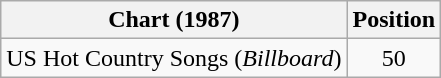<table class="wikitable">
<tr>
<th>Chart (1987)</th>
<th>Position</th>
</tr>
<tr>
<td>US Hot Country Songs (<em>Billboard</em>)</td>
<td align="center">50</td>
</tr>
</table>
